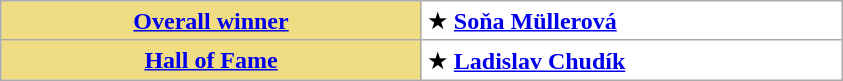<table class=wikitable style="background:white">
<tr>
<th style=background:#F0DC82 width=273><a href='#'>Overall winner</a></th>
<td width=273>★ <strong><a href='#'>Soňa Müllerová</a></strong></td>
</tr>
<tr>
<th style=background:#F0DC82 width=273><a href='#'>Hall of Fame</a></th>
<td width=273>★ <strong><a href='#'>Ladislav Chudík</a></strong></td>
</tr>
</table>
